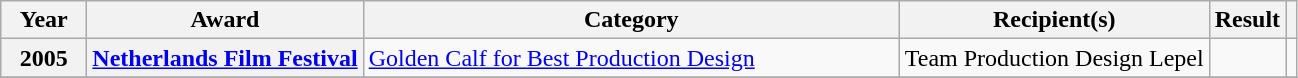<table class="wikitable sortable plainrowheaders">
<tr>
<th scope="col" ! style="width:50px;">Year</th>
<th scope="col" data-sort-type="date">Award</th>
<th scope="col" ! style="width:350px;">Category</th>
<th scope="col">Recipient(s)</th>
<th scope="col">Result</th>
<th scope="col" class="unsortable"></th>
</tr>
<tr>
<th scope="row">2005</th>
<th scope="row"><a href='#'>Netherlands Film Festival</a></th>
<td><a href='#'>Golden Calf for Best Production Design</a></td>
<td>Team Production Design Lepel</td>
<td></td>
<td></td>
</tr>
<tr>
</tr>
</table>
